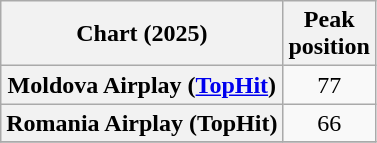<table class="wikitable sortable plainrowheaders" style="text-align:center">
<tr>
<th scope="col">Chart (2025)</th>
<th scope="col">Peak<br>position</th>
</tr>
<tr>
<th scope="row">Moldova Airplay (<a href='#'>TopHit</a>)</th>
<td>77</td>
</tr>
<tr>
<th scope="row">Romania Airplay (TopHit)</th>
<td>66</td>
</tr>
<tr>
</tr>
</table>
